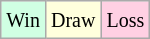<table class="wikitable">
<tr>
<td style="background-color: #d0ffe3;"><small>Win</small></td>
<td style="background-color: #ffffdd;"><small>Draw</small></td>
<td style="background-color: #ffd0e3;"><small>Loss</small></td>
</tr>
</table>
